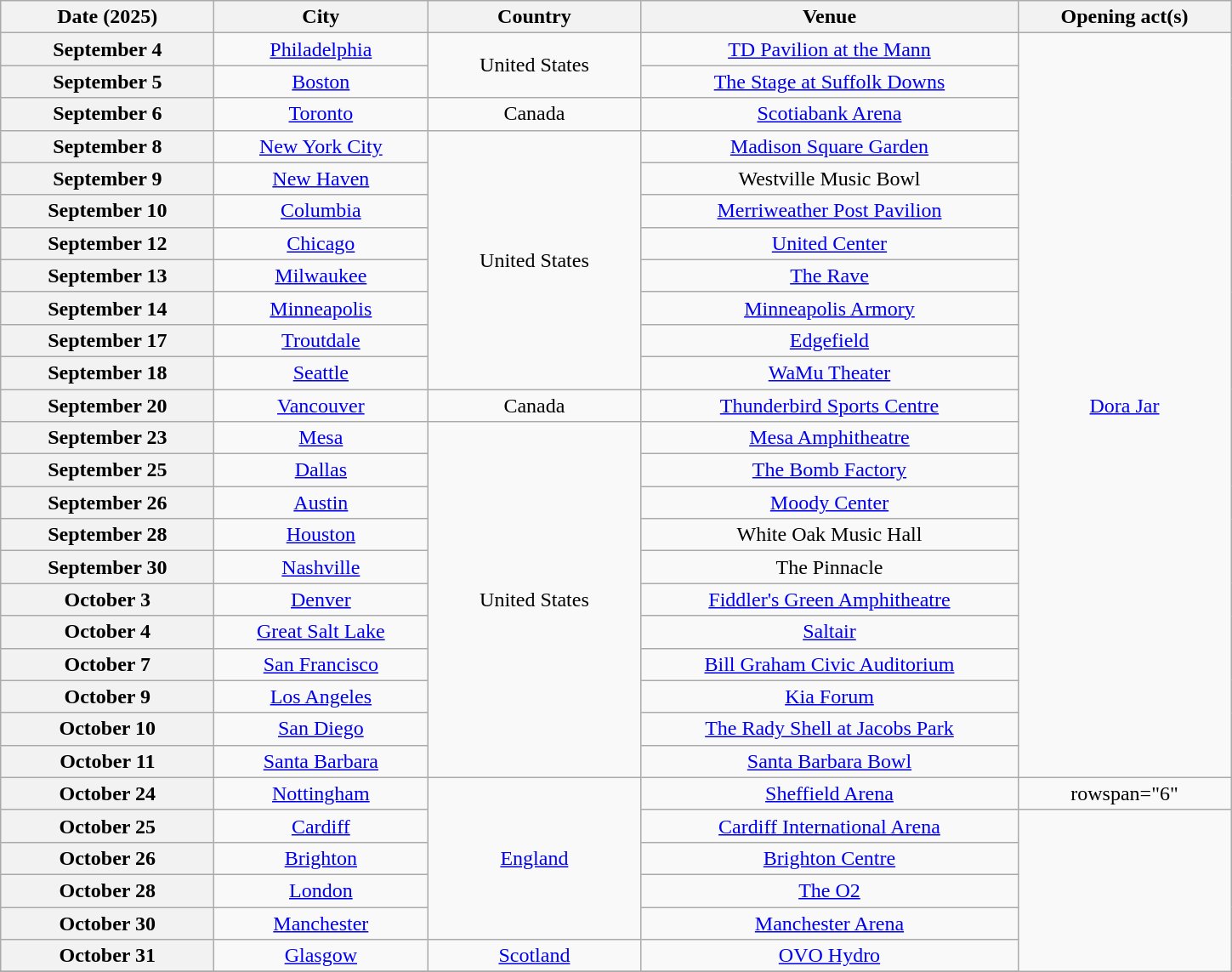<table class="wikitable plainrowheaders" style="text-align:center;">
<tr>
<th scope="col" style="width:10em;">Date (2025)</th>
<th scope="col" style="width:10em;">City</th>
<th scope="col" style="width:10em;">Country</th>
<th scope="col" style="width:18em;">Venue</th>
<th scope="col" style="width:10em;">Opening act(s)</th>
</tr>
<tr>
<th scope="row" style="text-align:center;">September 4</th>
<td><a href='#'>Philadelphia</a></td>
<td rowspan="2">United States</td>
<td><a href='#'>TD Pavilion at the Mann</a></td>
<td rowspan="23"><a href='#'>Dora Jar</a></td>
</tr>
<tr>
<th scope="row" style="text-align:center;">September 5</th>
<td><a href='#'>Boston</a></td>
<td><a href='#'>The Stage at Suffolk Downs</a></td>
</tr>
<tr>
<th scope="row" style="text-align:center;">September 6</th>
<td><a href='#'>Toronto</a></td>
<td rowspan="1">Canada</td>
<td><a href='#'>Scotiabank Arena</a></td>
</tr>
<tr>
<th scope="row" style="text-align:center;">September 8</th>
<td><a href='#'>New York City</a></td>
<td rowspan="8">United States</td>
<td><a href='#'>Madison Square Garden</a></td>
</tr>
<tr>
<th scope="row" style="text-align:center;">September 9</th>
<td><a href='#'>New Haven</a></td>
<td>Westville Music Bowl</td>
</tr>
<tr>
<th scope="row" style="text-align:center;">September 10</th>
<td><a href='#'>Columbia</a></td>
<td><a href='#'>Merriweather Post Pavilion</a></td>
</tr>
<tr>
<th scope="row" style="text-align:center;">September 12</th>
<td><a href='#'>Chicago</a></td>
<td><a href='#'>United Center</a></td>
</tr>
<tr>
<th scope="row" style="text-align:center;">September 13</th>
<td><a href='#'>Milwaukee</a></td>
<td><a href='#'>The Rave</a></td>
</tr>
<tr>
<th scope="row" style="text-align:center;">September 14</th>
<td><a href='#'>Minneapolis</a></td>
<td><a href='#'>Minneapolis Armory</a></td>
</tr>
<tr>
<th scope="row" style="text-align:center;">September 17</th>
<td><a href='#'>Troutdale</a></td>
<td><a href='#'>Edgefield</a></td>
</tr>
<tr>
<th scope="row" style="text-align:center;">September 18</th>
<td><a href='#'>Seattle</a></td>
<td><a href='#'>WaMu Theater</a></td>
</tr>
<tr>
<th scope="row" style="text-align:center;">September 20</th>
<td><a href='#'>Vancouver</a></td>
<td rowspan="1">Canada</td>
<td><a href='#'>Thunderbird Sports Centre</a></td>
</tr>
<tr>
<th scope="row" style="text-align:center;">September 23</th>
<td><a href='#'>Mesa</a></td>
<td rowspan="11">United States</td>
<td><a href='#'>Mesa Amphitheatre</a></td>
</tr>
<tr>
<th scope="row" style="text-align:center;">September 25</th>
<td><a href='#'>Dallas</a></td>
<td><a href='#'>The Bomb Factory</a></td>
</tr>
<tr>
<th scope="row" style="text-align:center;">September 26</th>
<td><a href='#'>Austin</a></td>
<td><a href='#'>Moody Center</a></td>
</tr>
<tr>
<th scope="row" style="text-align:center;">September 28</th>
<td><a href='#'>Houston</a></td>
<td>White Oak Music Hall</td>
</tr>
<tr>
<th scope="row" style="text-align:center;">September 30</th>
<td><a href='#'>Nashville</a></td>
<td>The Pinnacle</td>
</tr>
<tr>
<th scope="row" style="text-align:center;">October 3</th>
<td><a href='#'>Denver</a></td>
<td><a href='#'>Fiddler's Green Amphitheatre</a></td>
</tr>
<tr>
<th scope="row" style="text-align:center;">October 4</th>
<td><a href='#'>Great Salt Lake</a></td>
<td><a href='#'>Saltair</a></td>
</tr>
<tr>
<th scope="row" style="text-align:center;">October 7</th>
<td><a href='#'>San Francisco</a></td>
<td><a href='#'>Bill Graham Civic Auditorium</a></td>
</tr>
<tr>
<th scope="row" style="text-align:center;">October 9</th>
<td><a href='#'>Los Angeles</a></td>
<td><a href='#'>Kia Forum</a></td>
</tr>
<tr>
<th scope="row" style="text-align:center;">October 10</th>
<td><a href='#'>San Diego</a></td>
<td><a href='#'>The Rady Shell at Jacobs Park</a></td>
</tr>
<tr>
<th scope="row" style="text-align:center;">October 11</th>
<td><a href='#'>Santa Barbara</a></td>
<td><a href='#'>Santa Barbara Bowl</a></td>
</tr>
<tr>
<th scope="row" style="text-align:center;">October 24</th>
<td><a href='#'>Nottingham</a></td>
<td rowspan="5"><a href='#'>England</a></td>
<td><a href='#'>Sheffield Arena</a></td>
<td>rowspan="6" </td>
</tr>
<tr>
<th scope="row" style="text-align:center;">October 25</th>
<td><a href='#'>Cardiff</a></td>
<td><a href='#'>Cardiff International Arena</a></td>
</tr>
<tr>
<th scope="row" style="text-align:center;">October 26</th>
<td><a href='#'>Brighton</a></td>
<td><a href='#'>Brighton Centre</a></td>
</tr>
<tr>
<th scope="row" style="text-align:center;">October 28</th>
<td><a href='#'>London</a></td>
<td><a href='#'>The O2</a></td>
</tr>
<tr>
<th scope="row" style="text-align:center;">October 30</th>
<td><a href='#'>Manchester</a></td>
<td><a href='#'>Manchester Arena</a></td>
</tr>
<tr>
<th scope="row" style="text-align:center;">October 31</th>
<td><a href='#'>Glasgow</a></td>
<td rowspan="1"><a href='#'>Scotland</a></td>
<td><a href='#'>OVO Hydro</a></td>
</tr>
<tr>
</tr>
</table>
